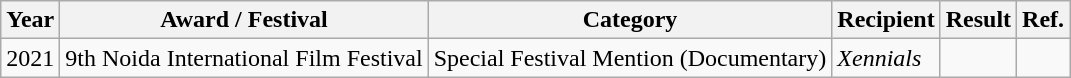<table class="wikitable">
<tr>
<th>Year</th>
<th>Award / Festival</th>
<th>Category</th>
<th>Recipient</th>
<th>Result</th>
<th>Ref.</th>
</tr>
<tr>
<td>2021</td>
<td>9th Noida International Film Festival</td>
<td>Special Festival Mention (Documentary)</td>
<td><em>Xennials</em></td>
<td></td>
<td></td>
</tr>
</table>
